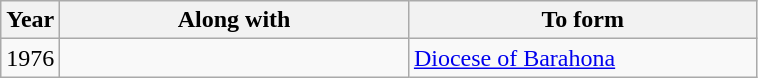<table class="wikitable">
<tr>
<th>Year</th>
<th width="225">Along with</th>
<th width="225">To form</th>
</tr>
<tr valign="top">
<td>1976</td>
<td></td>
<td><a href='#'>Diocese of Barahona</a></td>
</tr>
</table>
